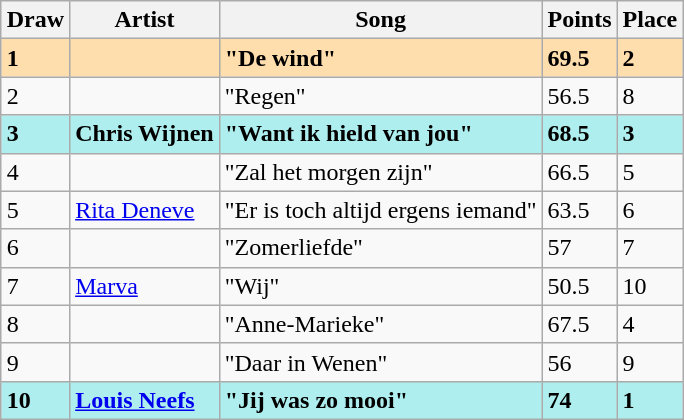<table class="sortable wikitable" style="margin: 1em auto 1em auto">
<tr>
<th>Draw</th>
<th>Artist</th>
<th>Song</th>
<th>Points</th>
<th>Place</th>
</tr>
<tr style="background:navajowhite;font-weight:bold;">
<td>1</td>
<td></td>
<td>"De wind"</td>
<td>69.5</td>
<td>2</td>
</tr>
<tr>
<td>2</td>
<td></td>
<td>"Regen"</td>
<td>56.5</td>
<td>8</td>
</tr>
<tr style="background:paleturquoise;font-weight:bold;">
<td>3</td>
<td>Chris Wijnen</td>
<td>"Want ik hield van jou"</td>
<td>68.5</td>
<td>3</td>
</tr>
<tr>
<td>4</td>
<td></td>
<td>"Zal het morgen zijn"</td>
<td>66.5</td>
<td>5</td>
</tr>
<tr>
<td>5</td>
<td><a href='#'>Rita Deneve</a></td>
<td>"Er is toch altijd ergens iemand"</td>
<td>63.5</td>
<td>6</td>
</tr>
<tr>
<td>6</td>
<td></td>
<td>"Zomerliefde"</td>
<td>57</td>
<td>7</td>
</tr>
<tr>
<td>7</td>
<td><a href='#'>Marva</a></td>
<td>"Wij"</td>
<td>50.5</td>
<td>10</td>
</tr>
<tr>
<td>8</td>
<td></td>
<td>"Anne-Marieke"</td>
<td>67.5</td>
<td>4</td>
</tr>
<tr>
<td>9</td>
<td></td>
<td>"Daar in Wenen"</td>
<td>56</td>
<td>9</td>
</tr>
<tr style="background:paleturquoise;font-weight:bold;">
<td>10</td>
<td><a href='#'>Louis Neefs</a></td>
<td>"Jij was zo mooi"</td>
<td>74</td>
<td>1</td>
</tr>
</table>
